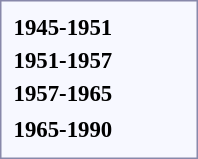<table style="border:1px solid #8888aa; background-color:#f7f8ff; padding:5px; font-size:95%; margin: 0px 12px 12px 0px;">
<tr style="text-align:center;">
<td rowspan=2><strong>1945-1951</strong></td>
<td colspan=4 rowspan=2></td>
<td colspan=2></td>
<td colspan=2></td>
<td colspan=2></td>
<td colspan=2></td>
<td colspan=2></td>
<td colspan=2></td>
<td colspan=2></td>
<td colspan=2></td>
<td colspan=2></td>
<td colspan=2></td>
</tr>
<tr style="text-align:center;">
<td colspan=2></td>
<td colspan=2></td>
<td colspan=2></td>
<td colspan=2></td>
<td colspan=2></td>
<td colspan=2></td>
<td colspan=2></td>
<td colspan=2></td>
<td colspan=2></td>
<td colspan=2></td>
</tr>
<tr style="text-align:center;">
<td rowspan=2><strong>1951-1957</strong></td>
<td colspan=2 rowspan=2></td>
<td colspan=2></td>
<td colspan=2></td>
<td colspan=2></td>
<td colspan=2></td>
<td colspan=2></td>
<td colspan=2></td>
<td colspan=2></td>
<td colspan=2></td>
<td colspan=2></td>
<td colspan=2></td>
<td colspan=2></td>
</tr>
<tr style="text-align:center;">
<td colspan=2></td>
<td colspan=2></td>
<td colspan=2></td>
<td colspan=2></td>
<td colspan=2></td>
<td colspan=2></td>
<td colspan=2></td>
<td colspan=2></td>
<td colspan=2></td>
<td colspan=2></td>
<td colspan=2></td>
</tr>
<tr style="text-align:center;">
<td rowspan=2><strong>1957-1965</strong></td>
<td colspan=2 rowspan=2></td>
<td colspan=2></td>
<td colspan=2></td>
<td colspan=2></td>
<td colspan=2></td>
<td colspan=2></td>
<td colspan=2></td>
<td colspan=2></td>
<td colspan=2></td>
<td colspan=2></td>
<td colspan=2></td>
<td colspan=2></td>
</tr>
<tr style="text-align:center;">
<td colspan=2></td>
<td colspan=2></td>
<td colspan=2></td>
<td colspan=2></td>
<td colspan=2></td>
<td colspan=2></td>
<td colspan=2></td>
<td colspan=2></td>
<td colspan=2></td>
<td colspan=2></td>
<td colspan=2></td>
</tr>
<tr style="text-align:center;">
<td rowspan=2><strong>1965-1990</strong></td>
<td colspan=2 rowspan=2></td>
<td colspan=2></td>
<td colspan=2></td>
<td colspan=2></td>
<td colspan=2></td>
<td colspan=2></td>
<td colspan=2></td>
<td colspan=2></td>
<td colspan=2></td>
<td colspan=2></td>
<td colspan=2></td>
<td colspan=2></td>
</tr>
<tr style="text-align:center;">
<td colspan=2></td>
<td colspan=2></td>
<td colspan=2></td>
<td colspan=2></td>
<td colspan=2></td>
<td colspan=2></td>
<td colspan=2></td>
<td colspan=2></td>
<td colspan=2></td>
<td colspan=2></td>
<td colspan=2><br></td>
</tr>
</table>
